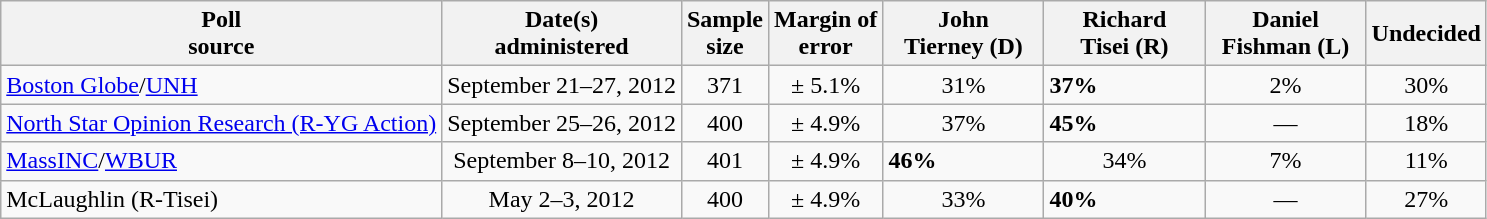<table class="wikitable">
<tr>
<th>Poll<br>source</th>
<th>Date(s)<br>administered</th>
<th>Sample<br>size</th>
<th>Margin of<br>error</th>
<th style="width:100px;">John<br>Tierney (D)</th>
<th style="width:100px;">Richard<br>Tisei (R)</th>
<th style="width:100px;">Daniel<br>Fishman (L)</th>
<th>Undecided</th>
</tr>
<tr>
<td><a href='#'>Boston Globe</a>/<a href='#'>UNH</a></td>
<td align=center>September 21–27, 2012</td>
<td align=center>371</td>
<td align=center>± 5.1%</td>
<td align=center>31%</td>
<td><strong>37%</strong></td>
<td align=center>2%</td>
<td align=center>30%</td>
</tr>
<tr>
<td><a href='#'>North Star Opinion Research (R-YG Action)</a></td>
<td align=center>September 25–26, 2012</td>
<td align=center>400</td>
<td align=center>± 4.9%</td>
<td align=center>37%</td>
<td><strong>45%</strong></td>
<td align=center>—</td>
<td align=center>18%</td>
</tr>
<tr>
<td><a href='#'>MassINC</a>/<a href='#'>WBUR</a></td>
<td align=center>September 8–10, 2012</td>
<td align=center>401</td>
<td align=center>± 4.9%</td>
<td><strong>46%</strong></td>
<td align=center>34%</td>
<td align=center>7%</td>
<td align=center>11%</td>
</tr>
<tr>
<td>McLaughlin (R-Tisei)</td>
<td align=center>May 2–3, 2012</td>
<td align=center>400</td>
<td align=center>± 4.9%</td>
<td align=center>33%</td>
<td><strong>40%</strong></td>
<td align=center>—</td>
<td align=center>27%</td>
</tr>
</table>
